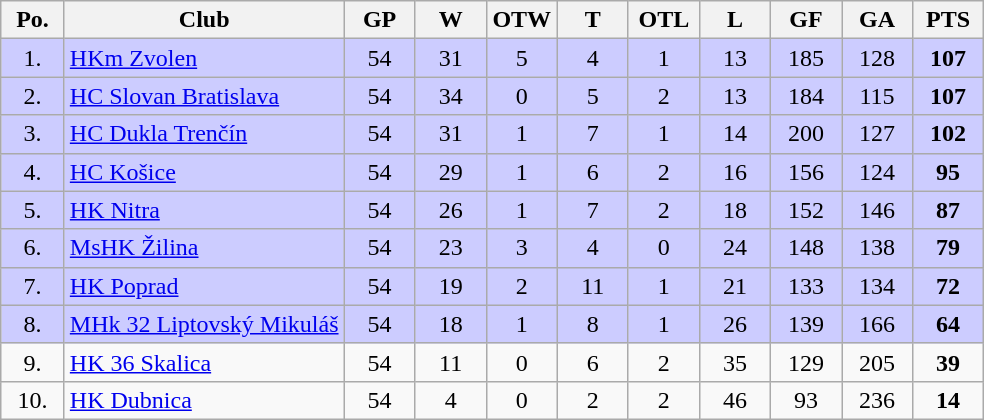<table class="wikitable sortable" style="text-align: center;">
<tr>
<th width="35">Po.</th>
<th>Club</th>
<th width="40">GP</th>
<th width="40">W</th>
<th width="40">OTW</th>
<th width="40">T</th>
<th width="40">OTL</th>
<th width="40">L</th>
<th width="40">GF</th>
<th width="40">GA</th>
<th width="40">PTS</th>
</tr>
<tr bgcolor="ccccff">
<td>1.</td>
<td align=left><a href='#'>HKm Zvolen</a></td>
<td>54</td>
<td>31</td>
<td>5</td>
<td>4</td>
<td>1</td>
<td>13</td>
<td>185</td>
<td>128</td>
<td><strong>107</strong></td>
</tr>
<tr bgcolor="ccccff">
<td>2.</td>
<td align=left><a href='#'>HC Slovan Bratislava</a></td>
<td>54</td>
<td>34</td>
<td>0</td>
<td>5</td>
<td>2</td>
<td>13</td>
<td>184</td>
<td>115</td>
<td><strong>107</strong></td>
</tr>
<tr bgcolor="ccccff">
<td>3.</td>
<td align=left><a href='#'>HC Dukla Trenčín</a></td>
<td>54</td>
<td>31</td>
<td>1</td>
<td>7</td>
<td>1</td>
<td>14</td>
<td>200</td>
<td>127</td>
<td><strong>102</strong></td>
</tr>
<tr bgcolor="ccccff">
<td>4.</td>
<td align=left><a href='#'>HC Košice</a></td>
<td>54</td>
<td>29</td>
<td>1</td>
<td>6</td>
<td>2</td>
<td>16</td>
<td>156</td>
<td>124</td>
<td><strong>95</strong></td>
</tr>
<tr bgcolor="ccccff">
<td>5.</td>
<td align=left><a href='#'>HK Nitra</a></td>
<td>54</td>
<td>26</td>
<td>1</td>
<td>7</td>
<td>2</td>
<td>18</td>
<td>152</td>
<td>146</td>
<td><strong>87</strong></td>
</tr>
<tr bgcolor="ccccff">
<td>6.</td>
<td align=left><a href='#'>MsHK Žilina</a></td>
<td>54</td>
<td>23</td>
<td>3</td>
<td>4</td>
<td>0</td>
<td>24</td>
<td>148</td>
<td>138</td>
<td><strong>79</strong></td>
</tr>
<tr bgcolor="ccccff">
<td>7.</td>
<td align=left><a href='#'>HK Poprad</a></td>
<td>54</td>
<td>19</td>
<td>2</td>
<td>11</td>
<td>1</td>
<td>21</td>
<td>133</td>
<td>134</td>
<td><strong>72</strong></td>
</tr>
<tr bgcolor="ccccff">
<td>8.</td>
<td align=left><a href='#'>MHk 32 Liptovský Mikuláš</a></td>
<td>54</td>
<td>18</td>
<td>1</td>
<td>8</td>
<td>1</td>
<td>26</td>
<td>139</td>
<td>166</td>
<td><strong>64</strong></td>
</tr>
<tr>
<td>9.</td>
<td align=left><a href='#'>HK 36 Skalica</a></td>
<td>54</td>
<td>11</td>
<td>0</td>
<td>6</td>
<td>2</td>
<td>35</td>
<td>129</td>
<td>205</td>
<td><strong>39</strong></td>
</tr>
<tr>
<td>10.</td>
<td align=left><a href='#'>HK Dubnica</a></td>
<td>54</td>
<td>4</td>
<td>0</td>
<td>2</td>
<td>2</td>
<td>46</td>
<td>93</td>
<td>236</td>
<td><strong>14</strong></td>
</tr>
</table>
